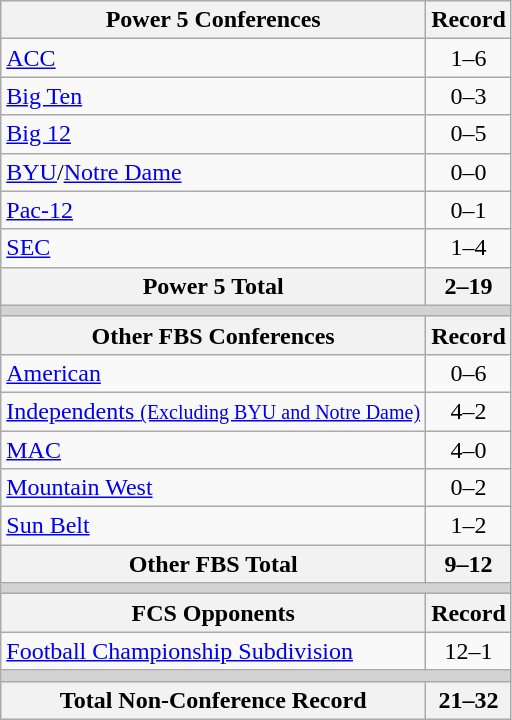<table class="wikitable">
<tr>
<th>Power 5 Conferences</th>
<th>Record</th>
</tr>
<tr>
<td><a href='#'>ACC</a></td>
<td align=center>1–6</td>
</tr>
<tr>
<td><a href='#'>Big Ten</a></td>
<td align=center>0–3</td>
</tr>
<tr>
<td><a href='#'>Big 12</a></td>
<td align=center>0–5</td>
</tr>
<tr>
<td><a href='#'>BYU</a>/<a href='#'>Notre Dame</a></td>
<td align=center>0–0</td>
</tr>
<tr>
<td><a href='#'>Pac-12</a></td>
<td align=center>0–1</td>
</tr>
<tr>
<td><a href='#'>SEC</a></td>
<td align=center>1–4</td>
</tr>
<tr>
<th>Power 5 Total</th>
<th>2–19</th>
</tr>
<tr>
<th colspan="2" style="background:lightgrey;"></th>
</tr>
<tr>
<th>Other FBS Conferences</th>
<th>Record</th>
</tr>
<tr>
<td><a href='#'>American</a></td>
<td align=center>0–6</td>
</tr>
<tr>
<td><a href='#'>Independents <small>(Excluding BYU and Notre Dame)</small></a></td>
<td align=center>4–2</td>
</tr>
<tr>
<td><a href='#'>MAC</a></td>
<td align=center>4–0</td>
</tr>
<tr>
<td><a href='#'>Mountain West</a></td>
<td align=center>0–2</td>
</tr>
<tr>
<td><a href='#'>Sun Belt</a></td>
<td align=center>1–2</td>
</tr>
<tr>
<th>Other FBS Total</th>
<th>9–12</th>
</tr>
<tr>
<th colspan="2" style="background:lightgrey;"></th>
</tr>
<tr>
<th>FCS Opponents</th>
<th>Record</th>
</tr>
<tr>
<td><a href='#'>Football Championship Subdivision</a></td>
<td align=center>12–1</td>
</tr>
<tr>
<th colspan="2" style="background:lightgrey;"></th>
</tr>
<tr>
<th>Total Non-Conference Record</th>
<th>21–32</th>
</tr>
</table>
